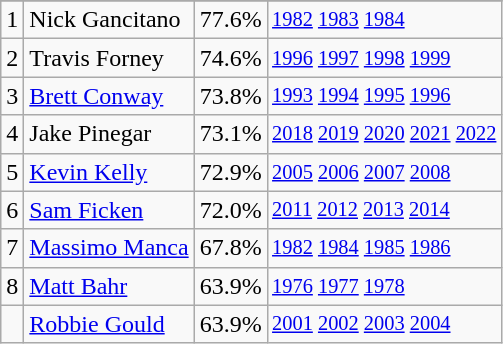<table class="wikitable">
<tr>
</tr>
<tr>
<td>1</td>
<td>Nick Gancitano</td>
<td>77.6%</td>
<td style="font-size:85%;"><a href='#'>1982</a> <a href='#'>1983</a> <a href='#'>1984</a></td>
</tr>
<tr>
<td>2</td>
<td>Travis Forney</td>
<td>74.6%</td>
<td style="font-size:85%;"><a href='#'>1996</a> <a href='#'>1997</a> <a href='#'>1998</a> <a href='#'>1999</a></td>
</tr>
<tr>
<td>3</td>
<td><a href='#'>Brett Conway</a></td>
<td>73.8%</td>
<td style="font-size:85%;"><a href='#'>1993</a> <a href='#'>1994</a> <a href='#'>1995</a> <a href='#'>1996</a></td>
</tr>
<tr>
<td>4</td>
<td>Jake Pinegar</td>
<td>73.1%</td>
<td style="font-size:85%;"><a href='#'>2018</a> <a href='#'>2019</a> <a href='#'>2020</a> <a href='#'>2021</a> <a href='#'>2022</a></td>
</tr>
<tr>
<td>5</td>
<td><a href='#'>Kevin Kelly</a></td>
<td>72.9%</td>
<td style="font-size:85%;"><a href='#'>2005</a> <a href='#'>2006</a> <a href='#'>2007</a> <a href='#'>2008</a></td>
</tr>
<tr>
<td>6</td>
<td><a href='#'>Sam Ficken</a></td>
<td>72.0%</td>
<td style="font-size:85%;"><a href='#'>2011</a> <a href='#'>2012</a> <a href='#'>2013</a> <a href='#'>2014</a></td>
</tr>
<tr>
<td>7</td>
<td><a href='#'>Massimo Manca</a></td>
<td>67.8%</td>
<td style="font-size:85%;"><a href='#'>1982</a> <a href='#'>1984</a> <a href='#'>1985</a> <a href='#'>1986</a></td>
</tr>
<tr>
<td>8</td>
<td><a href='#'>Matt Bahr</a></td>
<td>63.9%</td>
<td style="font-size:85%;"><a href='#'>1976</a> <a href='#'>1977</a> <a href='#'>1978</a></td>
</tr>
<tr>
<td></td>
<td><a href='#'>Robbie Gould</a></td>
<td>63.9%</td>
<td style="font-size:85%;"><a href='#'>2001</a> <a href='#'>2002</a> <a href='#'>2003</a> <a href='#'>2004</a></td>
</tr>
</table>
